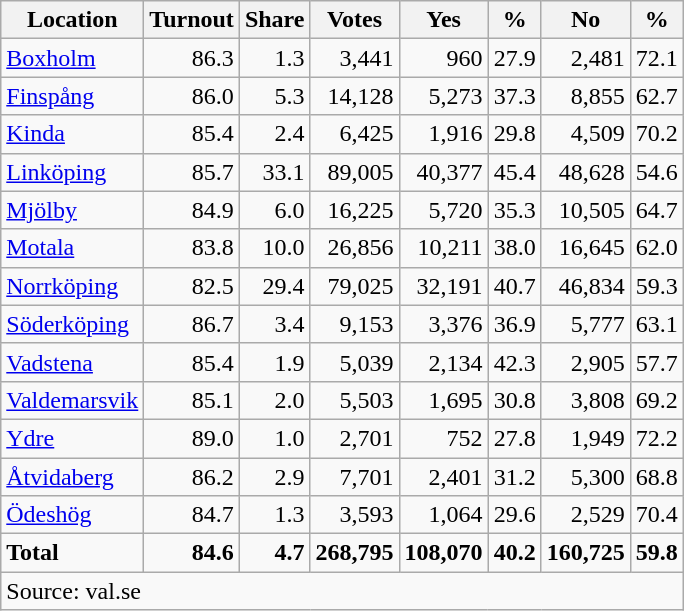<table class="wikitable sortable" style=text-align:right>
<tr>
<th>Location</th>
<th>Turnout</th>
<th>Share</th>
<th>Votes</th>
<th>Yes</th>
<th>%</th>
<th>No</th>
<th>%</th>
</tr>
<tr>
<td align=left><a href='#'>Boxholm</a></td>
<td>86.3</td>
<td>1.3</td>
<td>3,441</td>
<td>960</td>
<td>27.9</td>
<td>2,481</td>
<td>72.1</td>
</tr>
<tr>
<td align=left><a href='#'>Finspång</a></td>
<td>86.0</td>
<td>5.3</td>
<td>14,128</td>
<td>5,273</td>
<td>37.3</td>
<td>8,855</td>
<td>62.7</td>
</tr>
<tr>
<td align=left><a href='#'>Kinda</a></td>
<td>85.4</td>
<td>2.4</td>
<td>6,425</td>
<td>1,916</td>
<td>29.8</td>
<td>4,509</td>
<td>70.2</td>
</tr>
<tr>
<td align=left><a href='#'>Linköping</a></td>
<td>85.7</td>
<td>33.1</td>
<td>89,005</td>
<td>40,377</td>
<td>45.4</td>
<td>48,628</td>
<td>54.6</td>
</tr>
<tr>
<td align=left><a href='#'>Mjölby</a></td>
<td>84.9</td>
<td>6.0</td>
<td>16,225</td>
<td>5,720</td>
<td>35.3</td>
<td>10,505</td>
<td>64.7</td>
</tr>
<tr>
<td align=left><a href='#'>Motala</a></td>
<td>83.8</td>
<td>10.0</td>
<td>26,856</td>
<td>10,211</td>
<td>38.0</td>
<td>16,645</td>
<td>62.0</td>
</tr>
<tr>
<td align=left><a href='#'>Norrköping</a></td>
<td>82.5</td>
<td>29.4</td>
<td>79,025</td>
<td>32,191</td>
<td>40.7</td>
<td>46,834</td>
<td>59.3</td>
</tr>
<tr>
<td align=left><a href='#'>Söderköping</a></td>
<td>86.7</td>
<td>3.4</td>
<td>9,153</td>
<td>3,376</td>
<td>36.9</td>
<td>5,777</td>
<td>63.1</td>
</tr>
<tr>
<td align=left><a href='#'>Vadstena</a></td>
<td>85.4</td>
<td>1.9</td>
<td>5,039</td>
<td>2,134</td>
<td>42.3</td>
<td>2,905</td>
<td>57.7</td>
</tr>
<tr>
<td align=left><a href='#'>Valdemarsvik</a></td>
<td>85.1</td>
<td>2.0</td>
<td>5,503</td>
<td>1,695</td>
<td>30.8</td>
<td>3,808</td>
<td>69.2</td>
</tr>
<tr>
<td align=left><a href='#'>Ydre</a></td>
<td>89.0</td>
<td>1.0</td>
<td>2,701</td>
<td>752</td>
<td>27.8</td>
<td>1,949</td>
<td>72.2</td>
</tr>
<tr>
<td align=left><a href='#'>Åtvidaberg</a></td>
<td>86.2</td>
<td>2.9</td>
<td>7,701</td>
<td>2,401</td>
<td>31.2</td>
<td>5,300</td>
<td>68.8</td>
</tr>
<tr>
<td align=left><a href='#'>Ödeshög</a></td>
<td>84.7</td>
<td>1.3</td>
<td>3,593</td>
<td>1,064</td>
<td>29.6</td>
<td>2,529</td>
<td>70.4</td>
</tr>
<tr>
<td align=left><strong>Total</strong></td>
<td><strong>84.6</strong></td>
<td><strong>4.7</strong></td>
<td><strong>268,795</strong></td>
<td><strong>108,070</strong></td>
<td><strong>40.2</strong></td>
<td><strong>160,725</strong></td>
<td><strong>59.8</strong></td>
</tr>
<tr>
<td align=left colspan=8>Source: val.se </td>
</tr>
</table>
